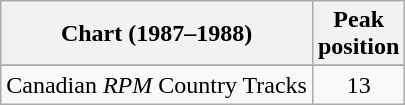<table class="wikitable sortable">
<tr>
<th align="left">Chart (1987–1988)</th>
<th align="center">Peak<br>position</th>
</tr>
<tr>
</tr>
<tr>
<td align="left">Canadian <em>RPM</em> Country Tracks</td>
<td align="center">13</td>
</tr>
</table>
